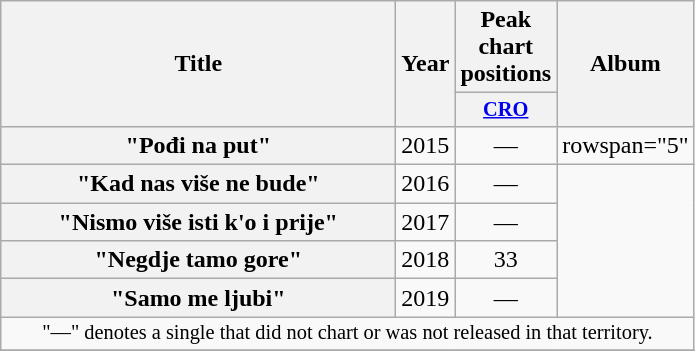<table class="wikitable plainrowheaders" style="text-align:center;">
<tr>
<th scope="col" rowspan="2" style="width:16em;">Title</th>
<th scope="col" rowspan="2" style="width:1em;">Year</th>
<th scope="col" colspan="1">Peak chart positions</th>
<th scope="col" rowspan="2">Album</th>
</tr>
<tr>
<th scope="col" style="width:3em;font-size:85%;"><a href='#'>CRO</a><br></th>
</tr>
<tr>
<th scope="row">"Pođi na put"<br></th>
<td>2015</td>
<td>—</td>
<td>rowspan="5" </td>
</tr>
<tr>
<th scope="row">"Kad nas više ne bude"</th>
<td>2016</td>
<td>—</td>
</tr>
<tr>
<th scope="row">"Nismo više isti k'o i prije"</th>
<td>2017</td>
<td>—</td>
</tr>
<tr>
<th scope="row">"Negdje tamo gore"</th>
<td>2018</td>
<td>33</td>
</tr>
<tr>
<th scope="row">"Samo me ljubi"</th>
<td>2019</td>
<td>—</td>
</tr>
<tr>
<td colspan="20" style="text-align:center; font-size:85%;">"—" denotes a single that did not chart or was not released in that territory.</td>
</tr>
<tr>
</tr>
</table>
